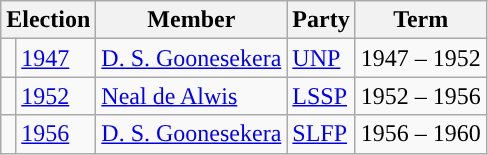<table class="wikitable">
<tr>
<th colspan="2">Election</th>
<th>Member</th>
<th>Party</th>
<th>Term</th>
</tr>
<tr>
<td style="background-color: "></td>
<td><a href='#'>1947</a></td>
<td><a href='#'>D. S. Goonesekera</a></td>
<td><a href='#'>UNP</a></td>
<td>1947 – 1952</td>
</tr>
<tr>
<td style="background-color: "></td>
<td><a href='#'>1952</a></td>
<td><a href='#'>Neal de Alwis</a></td>
<td><a href='#'>LSSP</a></td>
<td>1952 – 1956</td>
</tr>
<tr>
<td style="background-color: "></td>
<td><a href='#'>1956</a></td>
<td><a href='#'>D. S. Goonesekera</a></td>
<td><a href='#'>SLFP</a></td>
<td>1956 – 1960</td>
</tr>
</table>
